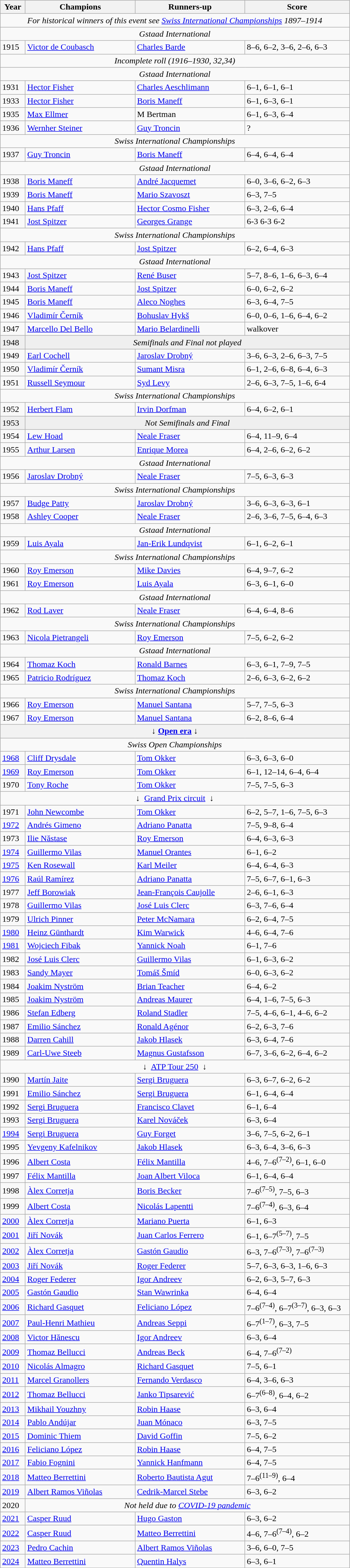<table class=wikitable>
<tr>
<th style="width:40px">Year</th>
<th style="width:200px">Champions</th>
<th style="width:200px">Runners-up</th>
<th style="width:190px" class="unsortable">Score</th>
</tr>
<tr>
<td colspan="4" style="text-align:center"><em>For historical winners of this event see <a href='#'>Swiss International Championships</a> 1897–1914</em></td>
</tr>
<tr>
<td colspan="4" align=center><em>Gstaad International</em></td>
</tr>
<tr>
<td>1915</td>
<td> <a href='#'>Victor de Coubasch</a></td>
<td> <a href='#'>Charles Barde</a></td>
<td>8–6, 6–2, 3–6, 2–6, 6–3</td>
</tr>
<tr>
<td colspan=10 align=center><em>Incomplete roll (1916–1930, 32,34)</em></td>
</tr>
<tr>
<td colspan=10 align=center><em>Gstaad International</em></td>
</tr>
<tr>
<td>1931</td>
<td> <a href='#'>Hector Fisher</a></td>
<td> <a href='#'>Charles Aeschlimann</a></td>
<td>6–1, 6–1, 6–1</td>
</tr>
<tr>
<td>1933</td>
<td> <a href='#'>Hector Fisher</a></td>
<td> <a href='#'>Boris Maneff</a></td>
<td>6–1, 6–3, 6–1</td>
</tr>
<tr>
<td>1935</td>
<td> <a href='#'>Max Ellmer</a></td>
<td>  M Bertman</td>
<td>6–1, 6–3, 6–4</td>
</tr>
<tr>
<td>1936</td>
<td> <a href='#'>Wernher Steiner</a></td>
<td> <a href='#'>Guy Troncin</a></td>
<td>?</td>
</tr>
<tr>
<td colspan=10 align=center><em>Swiss International Championships</em></td>
</tr>
<tr>
<td>1937</td>
<td> <a href='#'>Guy Troncin</a></td>
<td>  <a href='#'>Boris Maneff</a></td>
<td>6–4, 6–4, 6–4</td>
</tr>
<tr>
<td colspan=10 align=center><em>Gstaad International</em></td>
</tr>
<tr>
<td>1938</td>
<td> <a href='#'>Boris Maneff</a></td>
<td> <a href='#'>André Jacquemet</a></td>
<td>6–0, 3–6, 6–2, 6–3</td>
</tr>
<tr>
<td>1939</td>
<td> <a href='#'>Boris Maneff</a></td>
<td> <a href='#'>Mario Szavoszt</a></td>
<td>6–3, 7–5</td>
</tr>
<tr>
<td>1940</td>
<td> <a href='#'>Hans Pfaff</a></td>
<td> <a href='#'>Hector Cosmo Fisher</a></td>
<td>6–3, 2–6, 6–4</td>
</tr>
<tr>
<td>1941</td>
<td> <a href='#'>Jost Spitzer</a></td>
<td> <a href='#'>Georges Grange</a></td>
<td>6-3 6-3 6-2</td>
</tr>
<tr>
<td colspan=10 align=center><em>Swiss International Championships</em></td>
</tr>
<tr>
<td>1942</td>
<td> <a href='#'>Hans Pfaff</a></td>
<td> <a href='#'>Jost Spitzer</a></td>
<td>6–2, 6–4, 6–3</td>
</tr>
<tr>
<td colspan=10 align=center><em>Gstaad International</em></td>
</tr>
<tr>
<td>1943</td>
<td> <a href='#'>Jost Spitzer</a></td>
<td> <a href='#'>René Buser</a></td>
<td>5–7, 8–6, 1–6, 6–3, 6–4</td>
</tr>
<tr>
<td>1944</td>
<td> <a href='#'>Boris Maneff</a></td>
<td> <a href='#'>Jost Spitzer</a></td>
<td>6–0, 6–2, 6–2</td>
</tr>
<tr>
<td>1945</td>
<td> <a href='#'>Boris Maneff</a></td>
<td> <a href='#'>Aleco Noghes</a></td>
<td>6–3, 6–4, 7–5</td>
</tr>
<tr>
<td>1946</td>
<td> <a href='#'>Vladimír Černík</a></td>
<td> <a href='#'>Bohuslav Hykš</a></td>
<td>6–0, 0–6, 1–6, 6–4, 6–2</td>
</tr>
<tr>
<td>1947</td>
<td> <a href='#'>Marcello Del Bello</a></td>
<td> <a href='#'>Mario Belardinelli</a></td>
<td>walkover</td>
</tr>
<tr>
<td style="background:#efefef">1948</td>
<td colspan=3 align=center style="background:#efefef"><em>Semifinals and Final not played</em></td>
</tr>
<tr>
<td>1949</td>
<td> <a href='#'>Earl Cochell</a></td>
<td> <a href='#'>Jaroslav Drobný</a></td>
<td>3–6, 6–3, 2–6, 6–3, 7–5</td>
</tr>
<tr>
<td>1950</td>
<td> <a href='#'>Vladimír Černík</a></td>
<td> <a href='#'>Sumant Misra</a></td>
<td>6–1, 2–6, 6–8, 6–4, 6–3</td>
</tr>
<tr>
<td>1951</td>
<td> <a href='#'>Russell Seymour</a></td>
<td> <a href='#'>Syd Levy</a></td>
<td>2–6, 6–3, 7–5, 1–6, 6-4</td>
</tr>
<tr>
<td colspan=10 align=center><em>Swiss International Championships</em></td>
</tr>
<tr>
<td>1952</td>
<td> <a href='#'>Herbert Flam</a></td>
<td> <a href='#'>Irvin Dorfman</a></td>
<td>6–4, 6–2, 6–1</td>
</tr>
<tr>
<td style="background:#efefef">1953</td>
<td colspan=3 align=center style="background:#efefef"><em>Not Semifinals and Final</em></td>
</tr>
<tr>
<td>1954</td>
<td> <a href='#'>Lew Hoad</a></td>
<td> <a href='#'>Neale Fraser</a></td>
<td>6–4, 11–9, 6–4</td>
</tr>
<tr>
<td>1955</td>
<td> <a href='#'>Arthur Larsen</a></td>
<td> <a href='#'>Enrique Morea</a></td>
<td>6–4, 2–6, 6–2, 6–2</td>
</tr>
<tr>
<td colspan=10 align=center><em>Gstaad International</em></td>
</tr>
<tr>
<td>1956</td>
<td> <a href='#'>Jaroslav Drobný</a></td>
<td> <a href='#'>Neale Fraser</a></td>
<td>7–5, 6–3, 6–3</td>
</tr>
<tr>
<td colspan=10 align=center><em>Swiss International Championships</em></td>
</tr>
<tr>
<td>1957</td>
<td> <a href='#'>Budge Patty</a></td>
<td> <a href='#'>Jaroslav Drobný</a></td>
<td>3–6, 6–3, 6–3, 6–1</td>
</tr>
<tr>
<td>1958</td>
<td> <a href='#'>Ashley Cooper</a></td>
<td> <a href='#'>Neale Fraser</a></td>
<td>2–6, 3–6, 7–5, 6–4, 6–3</td>
</tr>
<tr>
<td colspan=10 align=center><em>Gstaad International</em></td>
</tr>
<tr>
<td>1959</td>
<td> <a href='#'>Luis Ayala</a></td>
<td> <a href='#'>Jan-Erik Lundqvist</a></td>
<td>6–1, 6–2, 6–1</td>
</tr>
<tr>
<td colspan=10 align=center><em>Swiss International Championships</em></td>
</tr>
<tr>
<td>1960</td>
<td> <a href='#'>Roy Emerson</a></td>
<td> <a href='#'>Mike Davies</a></td>
<td>6–4, 9–7, 6–2</td>
</tr>
<tr>
<td>1961</td>
<td> <a href='#'>Roy Emerson</a></td>
<td> <a href='#'>Luis Ayala</a></td>
<td>6–3, 6–1, 6–0</td>
</tr>
<tr>
<td colspan=10 align=center><em>Gstaad International</em></td>
</tr>
<tr>
<td>1962</td>
<td> <a href='#'>Rod Laver</a></td>
<td> <a href='#'>Neale Fraser</a></td>
<td>6–4, 6–4, 8–6</td>
</tr>
<tr>
<td colspan=10 align=center><em>Swiss International Championships</em></td>
</tr>
<tr>
<td>1963</td>
<td> <a href='#'>Nicola Pietrangeli</a></td>
<td> <a href='#'>Roy Emerson</a></td>
<td>7–5, 6–2, 6–2</td>
</tr>
<tr>
<td colspan=10 align=center><em>Gstaad International</em></td>
</tr>
<tr>
<td>1964</td>
<td> <a href='#'>Thomaz Koch</a></td>
<td> <a href='#'>Ronald Barnes</a></td>
<td>6–3, 6–1, 7–9, 7–5</td>
</tr>
<tr>
<td>1965</td>
<td> <a href='#'>Patricio Rodríguez</a></td>
<td> <a href='#'>Thomaz Koch</a></td>
<td>2–6, 6–3, 6–2, 6–2</td>
</tr>
<tr>
<td colspan=10 align=center><em>Swiss International Championships</em></td>
</tr>
<tr>
<td>1966</td>
<td> <a href='#'>Roy Emerson</a></td>
<td> <a href='#'>Manuel Santana</a></td>
<td>5–7, 7–5, 6–3</td>
</tr>
<tr>
<td>1967</td>
<td> <a href='#'>Roy Emerson</a></td>
<td> <a href='#'>Manuel Santana</a></td>
<td>6–2, 8–6, 6–4</td>
</tr>
<tr>
<th colspan=5 align=center>↓  <a href='#'>Open era</a>  ↓</th>
</tr>
<tr>
<td colspan=10 align=center><em>Swiss Open Championships</em></td>
</tr>
<tr>
<td><a href='#'>1968</a></td>
<td> <a href='#'>Cliff Drysdale</a></td>
<td> <a href='#'>Tom Okker</a></td>
<td>6–3, 6–3, 6–0</td>
</tr>
<tr>
<td><a href='#'>1969</a></td>
<td> <a href='#'>Roy Emerson</a></td>
<td> <a href='#'>Tom Okker</a></td>
<td>6–1, 12–14, 6–4, 6–4</td>
</tr>
<tr>
<td>1970</td>
<td> <a href='#'>Tony Roche</a></td>
<td> <a href='#'>Tom Okker</a></td>
<td>7–5, 7–5, 6–3</td>
</tr>
<tr>
<td colspan=5 align=center>↓  <a href='#'>Grand Prix circuit</a>  ↓</td>
</tr>
<tr>
<td>1971</td>
<td> <a href='#'>John Newcombe</a></td>
<td> <a href='#'>Tom Okker</a></td>
<td>6–2, 5–7, 1–6, 7–5, 6–3</td>
</tr>
<tr>
<td><a href='#'>1972</a></td>
<td> <a href='#'>Andrés Gimeno</a></td>
<td> <a href='#'>Adriano Panatta</a></td>
<td>7–5, 9–8, 6–4</td>
</tr>
<tr>
<td>1973</td>
<td> <a href='#'>Ilie Năstase</a></td>
<td> <a href='#'>Roy Emerson</a></td>
<td>6–4, 6–3, 6–3</td>
</tr>
<tr>
<td><a href='#'>1974</a></td>
<td> <a href='#'>Guillermo Vilas</a></td>
<td> <a href='#'>Manuel Orantes</a></td>
<td>6–1, 6–2</td>
</tr>
<tr>
<td><a href='#'>1975</a></td>
<td> <a href='#'>Ken Rosewall</a></td>
<td> <a href='#'>Karl Meiler</a></td>
<td>6–4, 6–4, 6–3</td>
</tr>
<tr>
<td><a href='#'>1976</a></td>
<td> <a href='#'>Raúl Ramírez</a></td>
<td> <a href='#'>Adriano Panatta</a></td>
<td>7–5, 6–7, 6–1, 6–3</td>
</tr>
<tr>
<td>1977</td>
<td> <a href='#'>Jeff Borowiak</a></td>
<td> <a href='#'>Jean-François Caujolle</a></td>
<td>2–6, 6–1, 6–3</td>
</tr>
<tr>
<td>1978</td>
<td> <a href='#'>Guillermo Vilas</a></td>
<td> <a href='#'>José Luis Clerc</a></td>
<td>6–3, 7–6, 6–4</td>
</tr>
<tr>
<td>1979</td>
<td> <a href='#'>Ulrich Pinner</a></td>
<td> <a href='#'>Peter McNamara</a></td>
<td>6–2, 6–4, 7–5</td>
</tr>
<tr>
<td><a href='#'>1980</a></td>
<td> <a href='#'>Heinz Günthardt</a></td>
<td> <a href='#'>Kim Warwick</a></td>
<td>4–6, 6–4, 7–6</td>
</tr>
<tr>
<td><a href='#'>1981</a></td>
<td> <a href='#'>Wojciech Fibak</a></td>
<td> <a href='#'>Yannick Noah</a></td>
<td>6–1, 7–6</td>
</tr>
<tr>
<td>1982</td>
<td> <a href='#'>José Luis Clerc</a></td>
<td> <a href='#'>Guillermo Vilas</a></td>
<td>6–1, 6–3, 6–2</td>
</tr>
<tr>
<td>1983</td>
<td> <a href='#'>Sandy Mayer</a></td>
<td> <a href='#'>Tomáš Šmíd</a></td>
<td>6–0, 6–3, 6–2</td>
</tr>
<tr>
<td>1984</td>
<td> <a href='#'>Joakim Nyström</a></td>
<td> <a href='#'>Brian Teacher</a></td>
<td>6–4, 6–2</td>
</tr>
<tr>
<td>1985</td>
<td> <a href='#'>Joakim Nyström</a></td>
<td> <a href='#'>Andreas Maurer</a></td>
<td>6–4, 1–6, 7–5, 6–3</td>
</tr>
<tr>
<td>1986</td>
<td> <a href='#'>Stefan Edberg</a></td>
<td> <a href='#'>Roland Stadler</a></td>
<td>7–5, 4–6, 6–1, 4–6, 6–2</td>
</tr>
<tr>
<td>1987</td>
<td> <a href='#'>Emilio Sánchez</a></td>
<td> <a href='#'>Ronald Agénor</a></td>
<td>6–2, 6–3, 7–6</td>
</tr>
<tr>
<td>1988</td>
<td> <a href='#'>Darren Cahill</a></td>
<td> <a href='#'>Jakob Hlasek</a></td>
<td>6–3, 6–4, 7–6</td>
</tr>
<tr>
<td>1989</td>
<td> <a href='#'>Carl-Uwe Steeb</a></td>
<td> <a href='#'>Magnus Gustafsson</a></td>
<td>6–7, 3–6, 6–2, 6–4, 6–2</td>
</tr>
<tr>
<td colspan=4 align=center>↓  <a href='#'>ATP Tour 250</a>  ↓</td>
</tr>
<tr>
<td>1990</td>
<td> <a href='#'>Martín Jaite</a></td>
<td> <a href='#'>Sergi Bruguera</a></td>
<td>6–3, 6–7, 6–2, 6–2</td>
</tr>
<tr>
<td>1991</td>
<td> <a href='#'>Emilio Sánchez</a></td>
<td> <a href='#'>Sergi Bruguera</a></td>
<td>6–1, 6–4, 6–4</td>
</tr>
<tr>
<td>1992</td>
<td> <a href='#'>Sergi Bruguera</a></td>
<td> <a href='#'>Francisco Clavet</a></td>
<td>6–1, 6–4</td>
</tr>
<tr>
<td>1993</td>
<td> <a href='#'>Sergi Bruguera</a></td>
<td> <a href='#'>Karel Nováček</a></td>
<td>6–3, 6–4</td>
</tr>
<tr>
<td><a href='#'>1994</a></td>
<td> <a href='#'>Sergi Bruguera</a></td>
<td> <a href='#'>Guy Forget</a></td>
<td>3–6, 7–5, 6–2, 6–1</td>
</tr>
<tr>
<td>1995</td>
<td> <a href='#'>Yevgeny Kafelnikov</a></td>
<td> <a href='#'>Jakob Hlasek</a></td>
<td>6–3, 6–4, 3–6, 6–3</td>
</tr>
<tr>
<td>1996</td>
<td> <a href='#'>Albert Costa</a></td>
<td> <a href='#'>Félix Mantilla</a></td>
<td>4–6, 7–6<sup>(7–2)</sup>, 6–1, 6–0</td>
</tr>
<tr>
<td>1997</td>
<td> <a href='#'>Félix Mantilla</a></td>
<td> <a href='#'>Joan Albert Viloca</a></td>
<td>6–1, 6–4, 6–4</td>
</tr>
<tr>
<td>1998</td>
<td> <a href='#'>Àlex Corretja</a></td>
<td> <a href='#'>Boris Becker</a></td>
<td>7–6<sup>(7–5)</sup>, 7–5, 6–3</td>
</tr>
<tr>
<td>1999</td>
<td> <a href='#'>Albert Costa</a></td>
<td> <a href='#'>Nicolás Lapentti</a></td>
<td>7–6<sup>(7–4)</sup>, 6–3, 6–4</td>
</tr>
<tr>
<td><a href='#'>2000</a></td>
<td> <a href='#'>Àlex Corretja</a></td>
<td> <a href='#'>Mariano Puerta</a></td>
<td>6–1, 6–3</td>
</tr>
<tr>
<td><a href='#'>2001</a></td>
<td> <a href='#'>Jiří Novák</a></td>
<td> <a href='#'>Juan Carlos Ferrero</a></td>
<td>6–1, 6–7<sup>(5–7)</sup>, 7–5</td>
</tr>
<tr>
<td><a href='#'>2002</a></td>
<td> <a href='#'>Àlex Corretja</a></td>
<td> <a href='#'>Gastón Gaudio</a></td>
<td>6–3, 7–6<sup>(7–3)</sup>, 7–6<sup>(7–3)</sup></td>
</tr>
<tr>
<td><a href='#'>2003</a></td>
<td> <a href='#'>Jiří Novák</a></td>
<td> <a href='#'>Roger Federer</a></td>
<td>5–7, 6–3, 6–3, 1–6, 6–3</td>
</tr>
<tr>
<td><a href='#'>2004</a></td>
<td> <a href='#'>Roger Federer</a></td>
<td> <a href='#'>Igor Andreev</a></td>
<td>6–2, 6–3, 5–7, 6–3</td>
</tr>
<tr>
<td><a href='#'>2005</a></td>
<td> <a href='#'>Gastón Gaudio</a></td>
<td> <a href='#'>Stan Wawrinka</a></td>
<td>6–4, 6–4</td>
</tr>
<tr>
<td><a href='#'>2006</a></td>
<td> <a href='#'>Richard Gasquet</a></td>
<td> <a href='#'>Feliciano López</a></td>
<td>7–6<sup>(7–4)</sup>, 6–7<sup>(3–7)</sup>, 6–3, 6–3</td>
</tr>
<tr>
<td><a href='#'>2007</a></td>
<td> <a href='#'>Paul-Henri Mathieu</a></td>
<td> <a href='#'>Andreas Seppi</a></td>
<td>6–7<sup>(1–7)</sup>, 6–3, 7–5</td>
</tr>
<tr>
<td><a href='#'>2008</a></td>
<td> <a href='#'>Victor Hănescu</a></td>
<td> <a href='#'>Igor Andreev</a></td>
<td>6–3, 6–4</td>
</tr>
<tr>
<td><a href='#'>2009</a></td>
<td> <a href='#'>Thomaz Bellucci</a></td>
<td> <a href='#'>Andreas Beck</a></td>
<td>6–4, 7–6<sup>(7–2)</sup></td>
</tr>
<tr>
<td><a href='#'>2010</a></td>
<td> <a href='#'>Nicolás Almagro</a></td>
<td> <a href='#'>Richard Gasquet</a></td>
<td>7–5, 6–1</td>
</tr>
<tr>
<td><a href='#'>2011</a></td>
<td> <a href='#'>Marcel Granollers</a></td>
<td> <a href='#'>Fernando Verdasco</a></td>
<td>6–4, 3–6, 6–3</td>
</tr>
<tr>
<td><a href='#'>2012</a></td>
<td> <a href='#'>Thomaz Bellucci</a></td>
<td> <a href='#'>Janko Tipsarević</a></td>
<td>6–7<sup>(6–8)</sup>, 6–4, 6–2</td>
</tr>
<tr>
<td><a href='#'>2013</a></td>
<td> <a href='#'>Mikhail Youzhny</a></td>
<td> <a href='#'>Robin Haase</a></td>
<td>6–3, 6–4</td>
</tr>
<tr>
<td><a href='#'>2014</a></td>
<td> <a href='#'>Pablo Andújar</a></td>
<td> <a href='#'>Juan Mónaco</a></td>
<td>6–3, 7–5</td>
</tr>
<tr>
<td><a href='#'>2015</a></td>
<td> <a href='#'>Dominic Thiem</a></td>
<td> <a href='#'>David Goffin</a></td>
<td>7–5, 6–2</td>
</tr>
<tr>
<td><a href='#'>2016</a></td>
<td> <a href='#'>Feliciano López</a></td>
<td> <a href='#'>Robin Haase</a></td>
<td>6–4, 7–5</td>
</tr>
<tr>
<td><a href='#'>2017</a></td>
<td> <a href='#'>Fabio Fognini</a></td>
<td> <a href='#'>Yannick Hanfmann</a></td>
<td>6–4, 7–5</td>
</tr>
<tr>
<td><a href='#'>2018</a></td>
<td> <a href='#'>Matteo Berrettini</a></td>
<td> <a href='#'>Roberto Bautista Agut</a></td>
<td>7–6<sup>(11–9)</sup>, 6–4</td>
</tr>
<tr>
<td><a href='#'>2019</a></td>
<td> <a href='#'>Albert Ramos Viñolas</a></td>
<td> <a href='#'>Cedrik-Marcel Stebe</a></td>
<td>6–3, 6–2</td>
</tr>
<tr>
<td style=background:>2020</td>
<td colspan=3 align=center style=background:><em>Not held due to <a href='#'>COVID-19 pandemic</a></em></td>
</tr>
<tr>
<td><a href='#'>2021</a></td>
<td> <a href='#'>Casper Ruud</a></td>
<td> <a href='#'>Hugo Gaston</a></td>
<td>6–3, 6–2</td>
</tr>
<tr>
<td><a href='#'>2022</a></td>
<td> <a href='#'>Casper Ruud</a></td>
<td> <a href='#'>Matteo Berrettini</a></td>
<td>4–6, 7–6<sup>(7–4)</sup>, 6–2</td>
</tr>
<tr>
<td><a href='#'>2023</a></td>
<td> <a href='#'>Pedro Cachin</a></td>
<td> <a href='#'>Albert Ramos Viñolas</a></td>
<td>3–6, 6–0, 7–5</td>
</tr>
<tr>
<td><a href='#'>2024</a></td>
<td> <a href='#'>Matteo Berrettini</a></td>
<td> <a href='#'>Quentin Halys</a></td>
<td>6–3, 6–1</td>
</tr>
</table>
